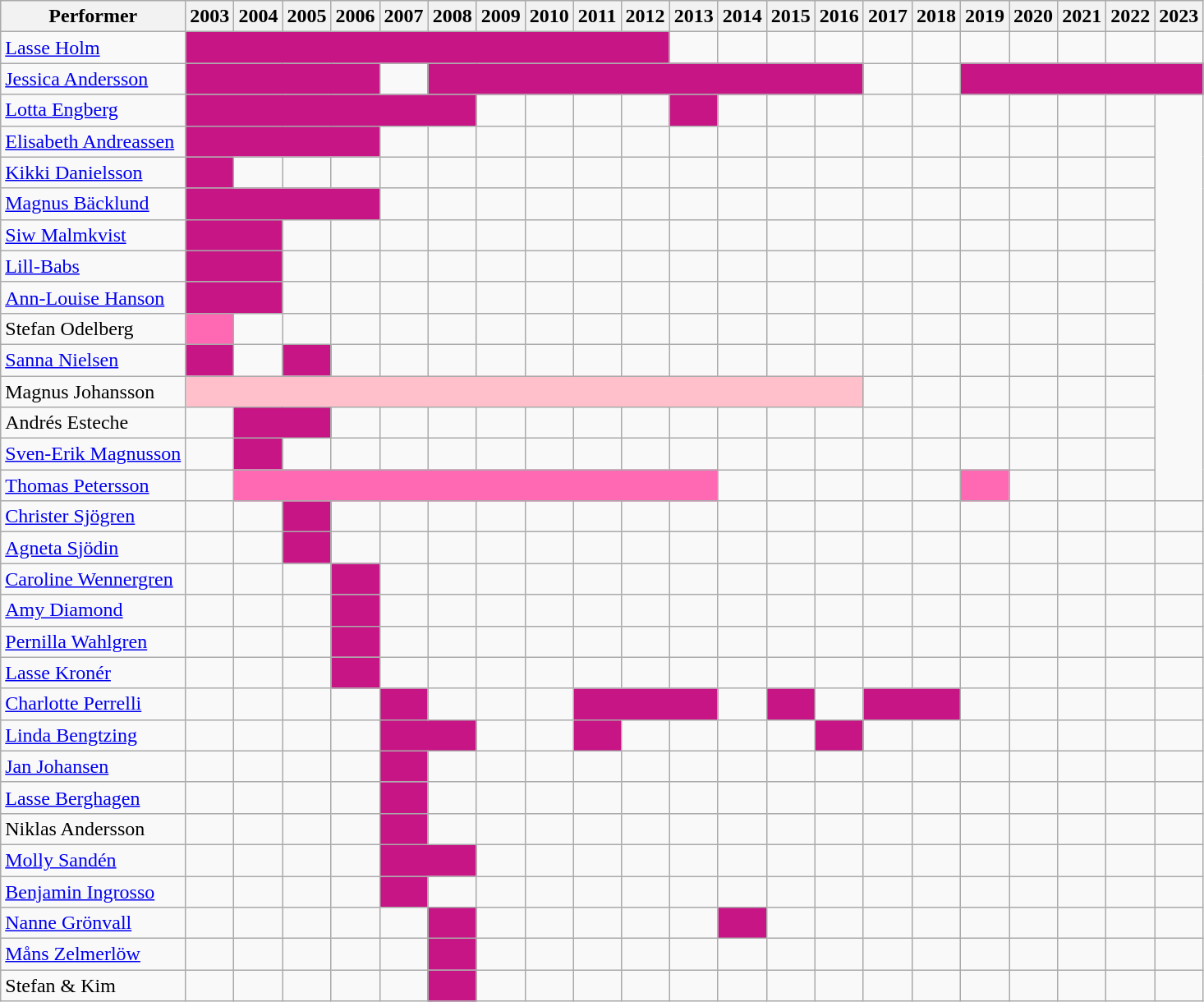<table class="wikitable">
<tr>
<th>Performer</th>
<th>2003</th>
<th>2004</th>
<th>2005</th>
<th>2006</th>
<th>2007</th>
<th>2008</th>
<th>2009</th>
<th>2010</th>
<th>2011</th>
<th>2012</th>
<th>2013</th>
<th>2014</th>
<th>2015</th>
<th>2016</th>
<th>2017</th>
<th>2018</th>
<th>2019</th>
<th>2020</th>
<th>2021</th>
<th>2022</th>
<th>2023</th>
</tr>
<tr>
<td><a href='#'>Lasse Holm</a></td>
<td colspan=10 style="text-align:center; background:MediumVioletRed;"></td>
<td></td>
<td></td>
<td></td>
<td></td>
<td></td>
<td></td>
<td></td>
<td></td>
<td></td>
<td></td>
</tr>
<tr>
<td><a href='#'>Jessica Andersson</a></td>
<td colspan="4" style="text-align:center; background:MediumVioletRed;"></td>
<td></td>
<td colspan="9" style="text-align:center; background:MediumVioletRed;"></td>
<td></td>
<td></td>
<td colspan="5" style="text-align:center; background:MediumVioletRed;"></td>
</tr>
<tr>
<td><a href='#'>Lotta Engberg</a></td>
<td colspan=6 style="text-align:center; background:MediumVioletRed;"></td>
<td></td>
<td></td>
<td></td>
<td></td>
<td colspan="1" style="text-align:center; background:MediumVioletRed;"></td>
<td></td>
<td></td>
<td></td>
<td></td>
<td></td>
<td></td>
<td></td>
<td></td>
<td></td>
</tr>
<tr>
<td><a href='#'>Elisabeth Andreassen</a></td>
<td colspan=4 style="text-align:center; background:MediumVioletRed;"></td>
<td></td>
<td></td>
<td></td>
<td></td>
<td></td>
<td></td>
<td></td>
<td></td>
<td></td>
<td></td>
<td></td>
<td></td>
<td></td>
<td></td>
<td></td>
<td></td>
</tr>
<tr>
<td><a href='#'>Kikki Danielsson</a></td>
<td colspan=1 style="text-align:center; background:MediumVioletRed;"></td>
<td></td>
<td></td>
<td></td>
<td></td>
<td></td>
<td></td>
<td></td>
<td></td>
<td></td>
<td></td>
<td></td>
<td></td>
<td></td>
<td></td>
<td></td>
<td></td>
<td></td>
<td></td>
<td></td>
</tr>
<tr>
<td><a href='#'>Magnus Bäcklund</a></td>
<td colspan=4 style="text-align:center; background:MediumVioletRed;"></td>
<td></td>
<td></td>
<td></td>
<td></td>
<td></td>
<td></td>
<td></td>
<td></td>
<td></td>
<td></td>
<td></td>
<td></td>
<td></td>
<td></td>
<td></td>
<td></td>
</tr>
<tr>
<td><a href='#'>Siw Malmkvist</a></td>
<td colspan=2 style="text-align:center; background:MediumVioletRed;"></td>
<td></td>
<td></td>
<td></td>
<td></td>
<td></td>
<td></td>
<td></td>
<td></td>
<td></td>
<td></td>
<td></td>
<td></td>
<td></td>
<td></td>
<td></td>
<td></td>
<td></td>
<td></td>
</tr>
<tr>
<td><a href='#'>Lill-Babs</a></td>
<td colspan=2 style="text-align:center; background:MediumVioletRed;"></td>
<td></td>
<td></td>
<td></td>
<td></td>
<td></td>
<td></td>
<td></td>
<td></td>
<td></td>
<td></td>
<td></td>
<td></td>
<td></td>
<td></td>
<td></td>
<td></td>
<td></td>
<td></td>
</tr>
<tr>
<td><a href='#'>Ann-Louise Hanson</a></td>
<td colspan=2 style="text-align:center; background:MediumVioletRed;"></td>
<td></td>
<td></td>
<td></td>
<td></td>
<td></td>
<td></td>
<td></td>
<td></td>
<td></td>
<td></td>
<td></td>
<td></td>
<td></td>
<td></td>
<td></td>
<td></td>
<td></td>
<td></td>
</tr>
<tr>
<td>Stefan Odelberg</td>
<td colspan=1 style="text-align:center; background:HotPink;"></td>
<td></td>
<td></td>
<td></td>
<td></td>
<td></td>
<td></td>
<td></td>
<td></td>
<td></td>
<td></td>
<td></td>
<td></td>
<td></td>
<td></td>
<td></td>
<td></td>
<td></td>
<td></td>
<td></td>
</tr>
<tr>
<td><a href='#'>Sanna Nielsen</a></td>
<td colspan=1 style="text-align:center; background:MediumVioletRed;"></td>
<td></td>
<td colspan=1 style="text-align:center; background:MediumVioletRed;"></td>
<td></td>
<td></td>
<td></td>
<td></td>
<td></td>
<td></td>
<td></td>
<td></td>
<td></td>
<td></td>
<td></td>
<td></td>
<td></td>
<td></td>
<td></td>
<td></td>
<td></td>
</tr>
<tr>
<td>Magnus Johansson</td>
<td colspan=14 style="text-align:center; background:Pink;"></td>
<td></td>
<td></td>
<td></td>
<td></td>
<td></td>
<td></td>
</tr>
<tr>
<td>Andrés Esteche</td>
<td></td>
<td colspan=2 style="text-align:center; background:MediumVioletRed;"></td>
<td></td>
<td></td>
<td></td>
<td></td>
<td></td>
<td></td>
<td></td>
<td></td>
<td></td>
<td></td>
<td></td>
<td></td>
<td></td>
<td></td>
<td></td>
<td></td>
<td></td>
</tr>
<tr>
<td><a href='#'>Sven-Erik Magnusson</a></td>
<td></td>
<td colspan=1 style="text-align:center; background:MediumVioletRed;"></td>
<td></td>
<td></td>
<td></td>
<td></td>
<td></td>
<td></td>
<td></td>
<td></td>
<td></td>
<td></td>
<td></td>
<td></td>
<td></td>
<td></td>
<td></td>
<td></td>
<td></td>
<td></td>
</tr>
<tr>
<td><a href='#'>Thomas Petersson</a></td>
<td></td>
<td colspan=10 style="text-align:center; background:HotPink;"></td>
<td></td>
<td></td>
<td></td>
<td></td>
<td></td>
<td colspan=1 style="text-align:center; background:HotPink;"></td>
<td></td>
<td></td>
<td></td>
</tr>
<tr>
<td><a href='#'>Christer Sjögren</a></td>
<td></td>
<td></td>
<td colspan=1 style="text-align:center; background:MediumVioletRed;"></td>
<td></td>
<td></td>
<td></td>
<td></td>
<td></td>
<td></td>
<td></td>
<td></td>
<td></td>
<td></td>
<td></td>
<td></td>
<td></td>
<td></td>
<td></td>
<td></td>
<td></td>
<td></td>
</tr>
<tr>
<td><a href='#'>Agneta Sjödin</a></td>
<td></td>
<td></td>
<td colspan=1 style="text-align:center; background:MediumVioletRed;"></td>
<td></td>
<td></td>
<td></td>
<td></td>
<td></td>
<td></td>
<td></td>
<td></td>
<td></td>
<td></td>
<td></td>
<td></td>
<td></td>
<td></td>
<td></td>
<td></td>
<td></td>
<td></td>
</tr>
<tr>
<td><a href='#'>Caroline Wennergren</a></td>
<td></td>
<td></td>
<td></td>
<td colspan=1 style="text-align:center; background:MediumVioletRed;"></td>
<td></td>
<td></td>
<td></td>
<td></td>
<td></td>
<td></td>
<td></td>
<td></td>
<td></td>
<td></td>
<td></td>
<td></td>
<td></td>
<td></td>
<td></td>
<td></td>
<td></td>
</tr>
<tr>
<td><a href='#'>Amy Diamond</a></td>
<td></td>
<td></td>
<td></td>
<td colspan=1 style="text-align:center; background:MediumVioletRed;"></td>
<td></td>
<td></td>
<td></td>
<td></td>
<td></td>
<td></td>
<td></td>
<td></td>
<td></td>
<td></td>
<td></td>
<td></td>
<td></td>
<td></td>
<td></td>
<td></td>
<td></td>
</tr>
<tr>
<td><a href='#'>Pernilla Wahlgren</a></td>
<td></td>
<td></td>
<td></td>
<td colspan=1 style="text-align:center; background:MediumVioletRed;"></td>
<td></td>
<td></td>
<td></td>
<td></td>
<td></td>
<td></td>
<td></td>
<td></td>
<td></td>
<td></td>
<td></td>
<td></td>
<td></td>
<td></td>
<td></td>
<td></td>
<td></td>
</tr>
<tr>
<td><a href='#'>Lasse Kronér</a></td>
<td></td>
<td></td>
<td></td>
<td colspan=1 style="text-align:center; background:MediumVioletRed;"></td>
<td></td>
<td></td>
<td></td>
<td></td>
<td></td>
<td></td>
<td></td>
<td></td>
<td></td>
<td></td>
<td></td>
<td></td>
<td></td>
<td></td>
<td></td>
<td></td>
<td></td>
</tr>
<tr>
<td><a href='#'>Charlotte Perrelli</a></td>
<td></td>
<td></td>
<td></td>
<td></td>
<td colspan=1 style="text-align:center; background:MediumVioletRed;"></td>
<td></td>
<td></td>
<td></td>
<td colspan=3 style="text-align:center; background:MediumVioletRed;"></td>
<td></td>
<td colspan=1 style="text-align:center; background:MediumVioletRed;"></td>
<td></td>
<td colspan=2 style="text-align:center; background:MediumVioletRed;"></td>
<td></td>
<td></td>
<td></td>
<td></td>
<td></td>
</tr>
<tr>
<td><a href='#'>Linda Bengtzing</a></td>
<td></td>
<td></td>
<td></td>
<td></td>
<td colspan=2 style="text-align:center; background:MediumVioletRed;"></td>
<td></td>
<td></td>
<td colspan=1 style="text-align:center; background:MediumVioletRed;"></td>
<td></td>
<td></td>
<td></td>
<td></td>
<td colspan=1 style="text-align:center; background:MediumVioletRed;"></td>
<td></td>
<td></td>
<td></td>
<td></td>
<td></td>
<td></td>
<td></td>
</tr>
<tr>
<td><a href='#'>Jan Johansen</a></td>
<td></td>
<td></td>
<td></td>
<td></td>
<td colspan=1 style="text-align:center; background:MediumVioletRed;"></td>
<td></td>
<td></td>
<td></td>
<td></td>
<td></td>
<td></td>
<td></td>
<td></td>
<td></td>
<td></td>
<td></td>
<td></td>
<td></td>
<td></td>
<td></td>
<td></td>
</tr>
<tr>
<td><a href='#'>Lasse Berghagen</a></td>
<td></td>
<td></td>
<td></td>
<td></td>
<td colspan=1 style="text-align:center; background:MediumVioletRed;"></td>
<td></td>
<td></td>
<td></td>
<td></td>
<td></td>
<td></td>
<td></td>
<td></td>
<td></td>
<td></td>
<td></td>
<td></td>
<td></td>
<td></td>
<td></td>
<td></td>
</tr>
<tr>
<td>Niklas Andersson</td>
<td></td>
<td></td>
<td></td>
<td></td>
<td colspan=1 style="text-align:center; background:MediumVioletRed;"></td>
<td></td>
<td></td>
<td></td>
<td></td>
<td></td>
<td></td>
<td></td>
<td></td>
<td></td>
<td></td>
<td></td>
<td></td>
<td></td>
<td></td>
<td></td>
<td></td>
</tr>
<tr>
<td><a href='#'>Molly Sandén</a></td>
<td></td>
<td></td>
<td></td>
<td></td>
<td colspan=2 style="text-align:center; background:MediumVioletRed;"></td>
<td></td>
<td></td>
<td></td>
<td></td>
<td></td>
<td></td>
<td></td>
<td></td>
<td></td>
<td></td>
<td></td>
<td></td>
<td></td>
<td></td>
<td></td>
</tr>
<tr>
<td><a href='#'>Benjamin Ingrosso</a></td>
<td></td>
<td></td>
<td></td>
<td></td>
<td colspan=1 style="text-align:center; background:MediumVioletRed;"></td>
<td></td>
<td></td>
<td></td>
<td></td>
<td></td>
<td></td>
<td></td>
<td></td>
<td></td>
<td></td>
<td></td>
<td></td>
<td></td>
<td></td>
<td></td>
<td></td>
</tr>
<tr>
<td><a href='#'>Nanne Grönvall</a></td>
<td></td>
<td></td>
<td></td>
<td></td>
<td></td>
<td colspan=1 style="text-align:center; background:MediumVioletRed;"></td>
<td></td>
<td></td>
<td></td>
<td></td>
<td></td>
<td colspan=1 style="text-align:center; background:MediumVioletRed;"></td>
<td></td>
<td></td>
<td></td>
<td></td>
<td></td>
<td></td>
<td></td>
<td></td>
<td></td>
</tr>
<tr>
<td><a href='#'>Måns Zelmerlöw</a></td>
<td></td>
<td></td>
<td></td>
<td></td>
<td></td>
<td colspan=1 style="text-align:center; background:MediumVioletRed;"></td>
<td></td>
<td></td>
<td></td>
<td></td>
<td></td>
<td></td>
<td></td>
<td></td>
<td></td>
<td></td>
<td></td>
<td></td>
<td></td>
<td></td>
<td></td>
</tr>
<tr>
<td>Stefan & Kim</td>
<td></td>
<td></td>
<td></td>
<td></td>
<td></td>
<td colspan=1 style="text-align:center; background:MediumVioletRed;"></td>
<td></td>
<td></td>
<td></td>
<td></td>
<td></td>
<td></td>
<td></td>
<td></td>
<td></td>
<td></td>
<td></td>
<td></td>
<td></td>
<td></td>
<td></td>
</tr>
</table>
